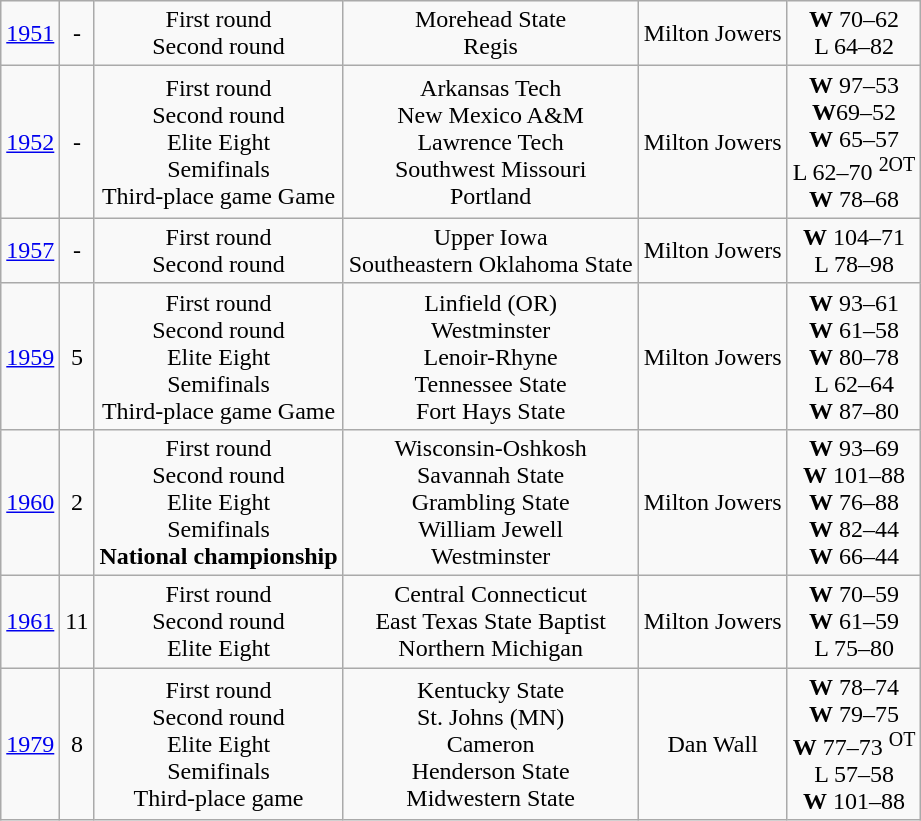<table class="wikitable">
<tr align="center">
<td><a href='#'>1951</a></td>
<td>-</td>
<td>First round<br>Second round</td>
<td>Morehead State<br>Regis</td>
<td>Milton Jowers</td>
<td><strong>W</strong> 70–62<br>L 64–82</td>
</tr>
<tr align="center">
<td><a href='#'>1952</a></td>
<td>-</td>
<td>First round<br>Second round<br>Elite Eight<br>Semifinals<br>Third-place game Game</td>
<td>Arkansas Tech<br>New Mexico A&M<br>Lawrence Tech<br>Southwest Missouri<br>Portland</td>
<td>Milton Jowers</td>
<td><strong>W</strong> 97–53<br><strong>W</strong>69–52<br> <strong>W</strong> 65–57<br> L 62–70 <sup>2OT</sup><br> <strong>W</strong> 78–68</td>
</tr>
<tr align="center">
<td><a href='#'>1957</a></td>
<td>-</td>
<td>First round<br>Second round</td>
<td>Upper Iowa<br>Southeastern Oklahoma State</td>
<td>Milton Jowers</td>
<td><strong>W</strong> 104–71<br>L 78–98</td>
</tr>
<tr align="center">
<td><a href='#'>1959</a></td>
<td>5</td>
<td>First round<br>Second round<br>Elite Eight<br>Semifinals<br>Third-place game Game</td>
<td>Linfield (OR)<br>Westminster<br>Lenoir-Rhyne<br>Tennessee State<br>Fort Hays State</td>
<td>Milton Jowers</td>
<td><strong>W</strong> 93–61<br><strong>W</strong> 61–58<br> <strong>W</strong> 80–78<br> L 62–64<br> <strong>W</strong> 87–80</td>
</tr>
<tr align="center">
<td><a href='#'>1960</a></td>
<td>2</td>
<td>First round<br>Second round<br>Elite Eight<br>Semifinals<br><strong>National championship</strong></td>
<td>Wisconsin-Oshkosh<br>Savannah State<br>Grambling State<br>William Jewell<br>Westminster</td>
<td>Milton Jowers</td>
<td><strong>W</strong> 93–69<br><strong>W</strong> 101–88<br> <strong>W</strong> 76–88<br><strong>W</strong> 82–44<br> <strong>W</strong> 66–44</td>
</tr>
<tr align="center">
<td><a href='#'>1961</a></td>
<td>11</td>
<td>First round<br>Second round<br>Elite Eight</td>
<td>Central Connecticut<br>East Texas State Baptist<br>Northern Michigan</td>
<td>Milton Jowers</td>
<td><strong>W</strong> 70–59<br><strong>W</strong> 61–59<br> L 75–80</td>
</tr>
<tr align="center">
<td><a href='#'>1979</a></td>
<td>8</td>
<td>First round<br>Second round<br>Elite Eight<br>Semifinals<br>Third-place game</td>
<td>Kentucky State<br>St. Johns (MN)<br>Cameron<br>Henderson State<br>Midwestern State</td>
<td>Dan Wall</td>
<td><strong>W</strong> 78–74<br><strong>W</strong> 79–75<br> <strong>W</strong> 77–73 <sup>OT</sup><br> L 57–58<br> <strong>W</strong> 101–88</td>
</tr>
</table>
